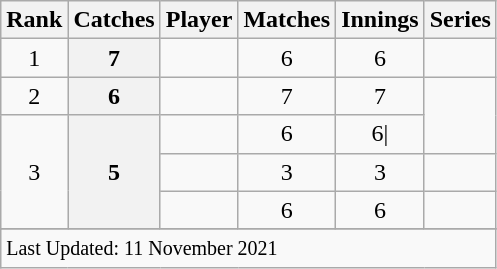<table class="wikitable plainrowheaders sortable">
<tr>
<th scope=col>Rank</th>
<th scope=col>Catches</th>
<th scope=col>Player</th>
<th scope=col>Matches</th>
<th scope=col>Innings</th>
<th scope=col>Series</th>
</tr>
<tr>
<td align=center>1</td>
<th scope=row style=text-align:center;>7</th>
<td></td>
<td align=center>6</td>
<td align=center>6</td>
<td></td>
</tr>
<tr>
<td align=center>2</td>
<th scope=row style=text-align:center;>6</th>
<td></td>
<td align=center>7</td>
<td align=center>7</td>
<td rowspan=2></td>
</tr>
<tr>
<td align=center rowspan=3>3</td>
<th scope=row style=text-align:center; rowspan=3>5</th>
<td></td>
<td align=center>6</td>
<td align=center>6|</td>
</tr>
<tr>
<td></td>
<td align=center>3</td>
<td align=center>3</td>
<td></td>
</tr>
<tr>
<td></td>
<td align=center>6</td>
<td align=center>6</td>
<td></td>
</tr>
<tr>
</tr>
<tr class=sortbottom>
<td colspan=6><small>Last Updated: 11 November 2021</small></td>
</tr>
</table>
